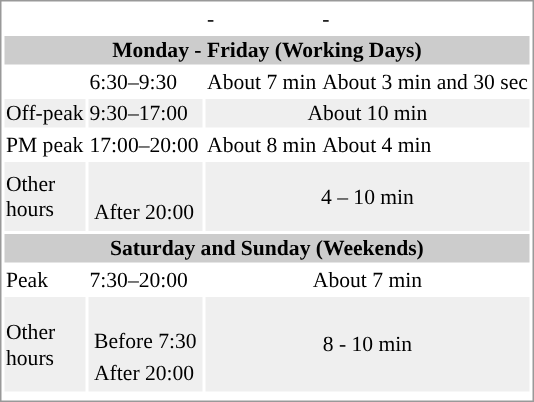<table border=0 style="border:1px solid #999;background-color:white;text-align:left;font-size:90%" class="mw-collapsible">
<tr>
<td colspan=2></td>
<td> - <br> </td>
<td> - <br> </td>
</tr>
<tr bgcolor=#cccccc>
<th colspan=4 align=center>Monday - Friday (Working Days)</th>
</tr>
<tr>
<td></td>
<td>6:30–9:30</td>
<td>About 7 min</td>
<td>About 3 min and 30 sec</td>
</tr>
<tr bgcolor=#EFEFEF>
<td>Off-peak</td>
<td>9:30–17:00</td>
<td colspan="2" align="center">About 10 min</td>
</tr>
<tr>
<td>PM peak</td>
<td>17:00–20:00</td>
<td>About 8 min</td>
<td>About 4 min</td>
</tr>
<tr bgcolor=#EFEFEF>
<td>Other<br> hours</td>
<td><br><table>
<tr>
<td></td>
</tr>
<tr>
<td>After 20:00</td>
</tr>
</table>
</td>
<td colspan="2" align="center">4 – 10 min</td>
</tr>
<tr bgcolor=#cccccc>
<th colspan=4 align=center>Saturday and Sunday (Weekends)</th>
</tr>
<tr>
<td>Peak</td>
<td>7:30–20:00</td>
<td colspan="2" align="center">About 7 min</td>
</tr>
<tr bgcolor=#EFEFEF>
<td>Other<br> hours</td>
<td><br><table>
<tr>
<td>Before 7:30</td>
</tr>
<tr>
<td>After 20:00</td>
</tr>
</table>
</td>
<td colspan="2" align="center">8 - 10 min</td>
</tr>
<tr style="background:#">
<td colspan = "4"></onlyinclude></td>
</tr>
</table>
